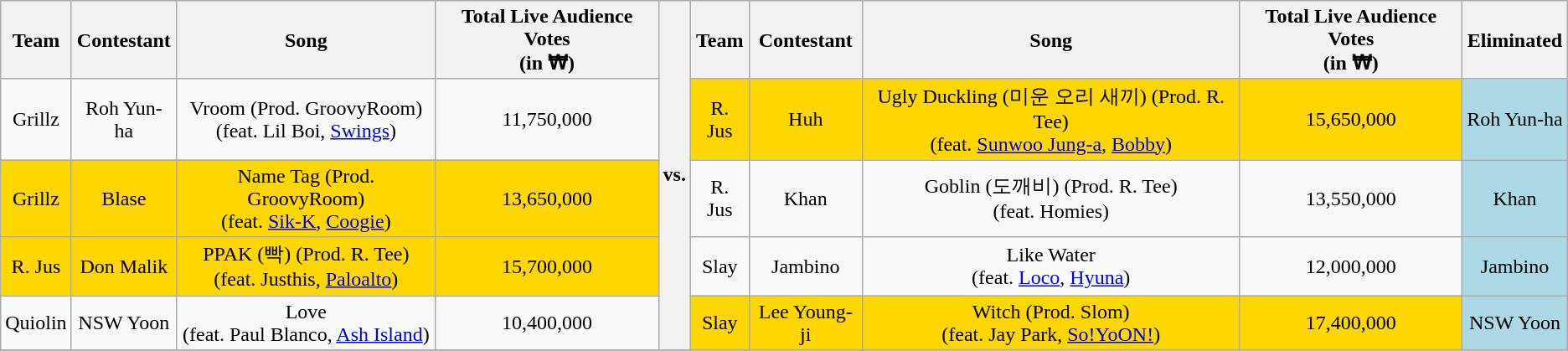<table class="wikitable" style="text-align:center" border="2">
<tr>
<th>Team</th>
<th>Contestant</th>
<th>Song</th>
<th>Total Live Audience Votes<br>(in ₩)</th>
<th rowspan="5">vs.</th>
<th>Team</th>
<th>Contestant</th>
<th>Song</th>
<th>Total Live Audience Votes<br>(in ₩)</th>
<th>Eliminated</th>
</tr>
<tr>
<td>Grillz</td>
<td>Roh Yun-ha</td>
<td>Vroom (Prod. GroovyRoom)<br>(feat. Lil Boi, <a href='#'>Swings</a>)</td>
<td>11,750,000</td>
<td style="background:gold">R. Jus</td>
<td style="background:gold">Huh</td>
<td style="background:gold">Ugly Duckling (미운 오리 새끼) (Prod. R. Tee)<br>(feat. <a href='#'>Sunwoo Jung-a</a>, <a href='#'>Bobby</a>)</td>
<td style="background:gold">15,650,000</td>
<td style="background:lightblue">Roh Yun-ha</td>
</tr>
<tr>
<td style="background:gold">Grillz</td>
<td style="background:gold">Blase</td>
<td style="background:gold">Name Tag (Prod. GroovyRoom)<br>(feat. <a href='#'>Sik-K</a>, <a href='#'>Coogie</a>)</td>
<td style="background:gold">13,650,000</td>
<td>R. Jus</td>
<td>Khan</td>
<td>Goblin (도깨비) (Prod. R. Tee)<br>(feat. Homies)</td>
<td>13,550,000</td>
<td style="background:lightblue">Khan</td>
</tr>
<tr>
<td style="background:gold">R. Jus</td>
<td style="background:gold">Don Malik</td>
<td style="background:gold">PPAK (빡) (Prod. R. Tee)<br>(feat. Justhis, <a href='#'>Paloalto</a>)</td>
<td style="background:gold">15,700,000</td>
<td>Slay</td>
<td>Jambino</td>
<td>Like Water<br>(feat. <a href='#'>Loco</a>, <a href='#'>Hyuna</a>)</td>
<td>12,000,000</td>
<td style="background:lightblue">Jambino</td>
</tr>
<tr>
<td>Quiolin</td>
<td>NSW Yoon</td>
<td>Love<br>(feat. Paul Blanco, <a href='#'>Ash Island</a>)</td>
<td>10,400,000</td>
<td style="background:gold">Slay</td>
<td style="background:gold">Lee Young-ji</td>
<td style="background:gold">Witch (Prod. Slom)<br>(feat. Jay Park, <a href='#'>So!YoON!</a>)</td>
<td style="background:gold">17,400,000</td>
<td style="background:lightblue">NSW Yoon</td>
</tr>
<tr>
</tr>
</table>
